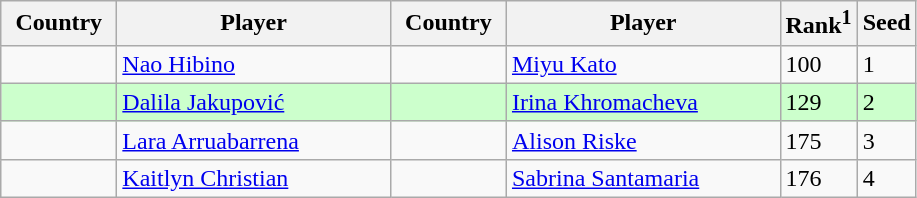<table class="sortable wikitable">
<tr>
<th width="70">Country</th>
<th width="175">Player</th>
<th width="70">Country</th>
<th width="175">Player</th>
<th>Rank<sup>1</sup></th>
<th>Seed</th>
</tr>
<tr>
<td></td>
<td><a href='#'>Nao Hibino</a></td>
<td></td>
<td><a href='#'>Miyu Kato</a></td>
<td>100</td>
<td>1</td>
</tr>
<tr style="background:#cfc;">
<td></td>
<td><a href='#'>Dalila Jakupović</a></td>
<td></td>
<td><a href='#'>Irina Khromacheva</a></td>
<td>129</td>
<td>2</td>
</tr>
<tr>
<td></td>
<td><a href='#'>Lara Arruabarrena</a></td>
<td></td>
<td><a href='#'>Alison Riske</a></td>
<td>175</td>
<td>3</td>
</tr>
<tr>
<td></td>
<td><a href='#'>Kaitlyn Christian</a></td>
<td></td>
<td><a href='#'>Sabrina Santamaria</a></td>
<td>176</td>
<td>4</td>
</tr>
</table>
